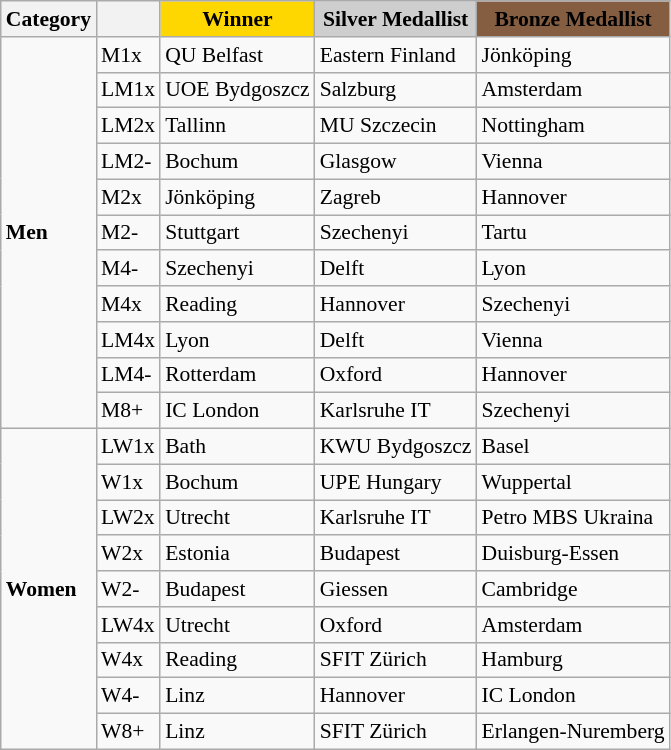<table class=wikitable style="font-size:90%;">
<tr>
<th>Category</th>
<th></th>
<th style="background:#FFD700;">Winner</th>
<th style="background:#CECECE;">Silver Medallist</th>
<th style="background:#855E42;">Bronze Medallist</th>
</tr>
<tr>
<td rowspan=11><strong>Men</strong></td>
<td>M1x</td>
<td>QU Belfast<br> </td>
<td>Eastern Finland<br> </td>
<td>Jönköping<br> </td>
</tr>
<tr>
<td>LM1x</td>
<td>UOE Bydgoszcz<br> </td>
<td>Salzburg<br> </td>
<td>Amsterdam<br> </td>
</tr>
<tr>
<td>LM2x</td>
<td>Tallinn<br> </td>
<td>MU Szczecin<br> </td>
<td>Nottingham<br> </td>
</tr>
<tr>
<td>LM2-</td>
<td>Bochum<br> </td>
<td>Glasgow <br> </td>
<td>Vienna<br> </td>
</tr>
<tr>
<td>M2x</td>
<td>Jönköping<br> </td>
<td>Zagreb<br> </td>
<td>Hannover<br> </td>
</tr>
<tr>
<td>M2-</td>
<td>Stuttgart<br> </td>
<td>Szechenyi<br> </td>
<td>Tartu<br> </td>
</tr>
<tr>
<td>M4-</td>
<td>Szechenyi<br> </td>
<td>Delft<br> </td>
<td>Lyon <br> </td>
</tr>
<tr>
<td>M4x</td>
<td>Reading <br> </td>
<td>Hannover<br> </td>
<td>Szechenyi<br> </td>
</tr>
<tr>
<td>LM4x</td>
<td>Lyon<br> </td>
<td>Delft <br> </td>
<td>Vienna<br> </td>
</tr>
<tr>
<td>LM4-</td>
<td>Rotterdam<br> </td>
<td>Oxford<br> </td>
<td>Hannover<br> </td>
</tr>
<tr>
<td>M8+</td>
<td>IC London <br> </td>
<td>Karlsruhe IT<br> </td>
<td>Szechenyi<br></td>
</tr>
<tr>
<td rowspan=9><strong>Women</strong></td>
<td>LW1x</td>
<td>Bath<br> </td>
<td>KWU Bydgoszcz<br> </td>
<td>Basel<br> </td>
</tr>
<tr>
<td>W1x</td>
<td>Bochum<br> </td>
<td>UPE Hungary<br> </td>
<td>Wuppertal<br> </td>
</tr>
<tr>
<td>LW2x</td>
<td>Utrecht<br> </td>
<td>Karlsruhe IT <br> </td>
<td>Petro MBS Ukraina<br> </td>
</tr>
<tr>
<td>W2x</td>
<td>Estonia<br> </td>
<td>Budapest<br> </td>
<td>Duisburg-Essen<br> </td>
</tr>
<tr>
<td>W2-</td>
<td>Budapest<br> </td>
<td>Giessen<br> </td>
<td>Cambridge<br> </td>
</tr>
<tr>
<td>LW4x</td>
<td>Utrecht<br> </td>
<td>Oxford<br> </td>
<td>Amsterdam <br> </td>
</tr>
<tr>
<td>W4x</td>
<td>Reading<br> </td>
<td>SFIT Zürich <br> </td>
<td>Hamburg <br> </td>
</tr>
<tr>
<td>W4-</td>
<td>Linz<br> </td>
<td>Hannover<br>  </td>
<td>IC London<br> </td>
</tr>
<tr>
<td>W8+</td>
<td>Linz<br> </td>
<td>SFIT Zürich<br> </td>
<td>Erlangen-Nuremberg<br>  </td>
</tr>
</table>
